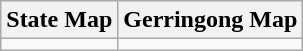<table class="wikitable">
<tr>
<th>State Map</th>
<th>Gerringong Map</th>
</tr>
<tr>
<td></td>
<td></td>
</tr>
</table>
